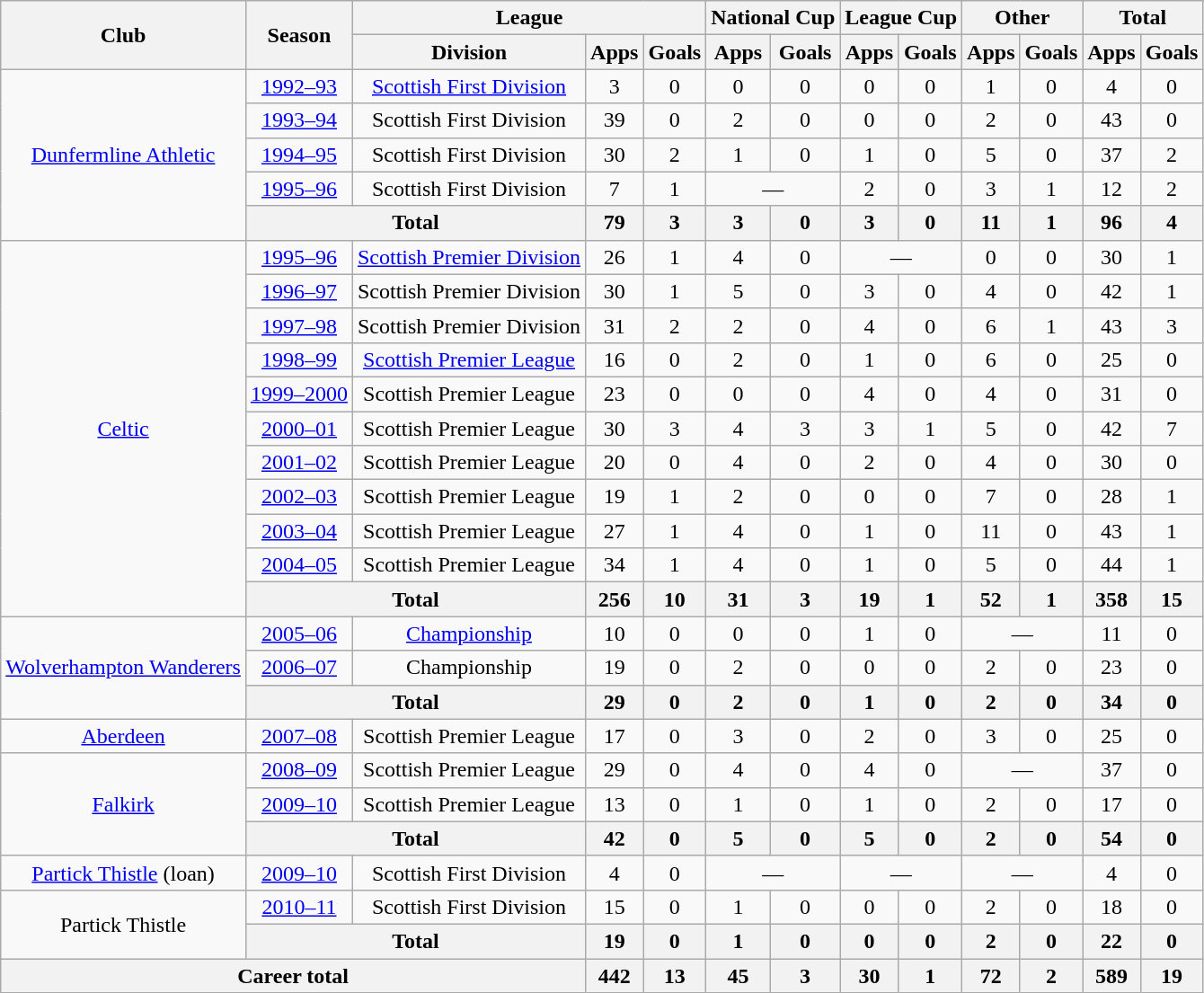<table class=wikitable style=text-align:center>
<tr>
<th rowspan=2>Club</th>
<th rowspan=2>Season</th>
<th colspan=3>League</th>
<th colspan=2>National Cup</th>
<th colspan=2>League Cup</th>
<th colspan=2>Other</th>
<th colspan=2>Total</th>
</tr>
<tr>
<th>Division</th>
<th>Apps</th>
<th>Goals</th>
<th>Apps</th>
<th>Goals</th>
<th>Apps</th>
<th>Goals</th>
<th>Apps</th>
<th>Goals</th>
<th>Apps</th>
<th>Goals</th>
</tr>
<tr>
<td rowspan=5><a href='#'>Dunfermline Athletic</a></td>
<td><a href='#'>1992–93</a></td>
<td><a href='#'>Scottish First Division</a></td>
<td>3</td>
<td>0</td>
<td>0</td>
<td>0</td>
<td>0</td>
<td>0</td>
<td>1</td>
<td>0</td>
<td>4</td>
<td>0</td>
</tr>
<tr>
<td><a href='#'>1993–94</a></td>
<td>Scottish First Division</td>
<td>39</td>
<td>0</td>
<td>2</td>
<td>0</td>
<td>0</td>
<td>0</td>
<td>2</td>
<td>0</td>
<td>43</td>
<td>0</td>
</tr>
<tr>
<td><a href='#'>1994–95</a></td>
<td>Scottish First Division</td>
<td>30</td>
<td>2</td>
<td>1</td>
<td>0</td>
<td>1</td>
<td>0</td>
<td>5</td>
<td>0</td>
<td>37</td>
<td>2</td>
</tr>
<tr>
<td><a href='#'>1995–96</a></td>
<td>Scottish First Division</td>
<td>7</td>
<td>1</td>
<td colspan=2>—</td>
<td>2</td>
<td>0</td>
<td>3</td>
<td>1</td>
<td>12</td>
<td>2</td>
</tr>
<tr>
<th colspan=2>Total</th>
<th>79</th>
<th>3</th>
<th>3</th>
<th>0</th>
<th>3</th>
<th>0</th>
<th>11</th>
<th>1</th>
<th>96</th>
<th>4</th>
</tr>
<tr>
<td rowspan=11><a href='#'>Celtic</a></td>
<td><a href='#'>1995–96</a></td>
<td><a href='#'>Scottish Premier Division</a></td>
<td>26</td>
<td>1</td>
<td>4</td>
<td>0</td>
<td colspan=2>—</td>
<td>0</td>
<td>0</td>
<td>30</td>
<td>1</td>
</tr>
<tr>
<td><a href='#'>1996–97</a></td>
<td>Scottish Premier Division</td>
<td>30</td>
<td>1</td>
<td>5</td>
<td>0</td>
<td>3</td>
<td>0</td>
<td>4</td>
<td>0</td>
<td>42</td>
<td>1</td>
</tr>
<tr>
<td><a href='#'>1997–98</a></td>
<td>Scottish Premier Division</td>
<td>31</td>
<td>2</td>
<td>2</td>
<td>0</td>
<td>4</td>
<td>0</td>
<td>6</td>
<td>1</td>
<td>43</td>
<td>3</td>
</tr>
<tr>
<td><a href='#'>1998–99</a></td>
<td><a href='#'>Scottish Premier League</a></td>
<td>16</td>
<td>0</td>
<td>2</td>
<td>0</td>
<td>1</td>
<td>0</td>
<td>6</td>
<td>0</td>
<td>25</td>
<td>0</td>
</tr>
<tr>
<td><a href='#'>1999–2000</a></td>
<td>Scottish Premier League</td>
<td>23</td>
<td>0</td>
<td>0</td>
<td>0</td>
<td>4</td>
<td>0</td>
<td>4</td>
<td>0</td>
<td>31</td>
<td>0</td>
</tr>
<tr>
<td><a href='#'>2000–01</a></td>
<td>Scottish Premier League</td>
<td>30</td>
<td>3</td>
<td>4</td>
<td>3</td>
<td>3</td>
<td>1</td>
<td>5</td>
<td>0</td>
<td>42</td>
<td>7</td>
</tr>
<tr>
<td><a href='#'>2001–02</a></td>
<td>Scottish Premier League</td>
<td>20</td>
<td>0</td>
<td>4</td>
<td>0</td>
<td>2</td>
<td>0</td>
<td>4</td>
<td>0</td>
<td>30</td>
<td>0</td>
</tr>
<tr>
<td><a href='#'>2002–03</a></td>
<td>Scottish Premier League</td>
<td>19</td>
<td>1</td>
<td>2</td>
<td>0</td>
<td>0</td>
<td>0</td>
<td>7</td>
<td>0</td>
<td>28</td>
<td>1</td>
</tr>
<tr>
<td><a href='#'>2003–04</a></td>
<td>Scottish Premier League</td>
<td>27</td>
<td>1</td>
<td>4</td>
<td>0</td>
<td>1</td>
<td>0</td>
<td>11</td>
<td>0</td>
<td>43</td>
<td>1</td>
</tr>
<tr>
<td><a href='#'>2004–05</a></td>
<td>Scottish Premier League</td>
<td>34</td>
<td>1</td>
<td>4</td>
<td>0</td>
<td>1</td>
<td>0</td>
<td>5</td>
<td>0</td>
<td>44</td>
<td>1</td>
</tr>
<tr>
<th colspan=2>Total</th>
<th>256</th>
<th>10</th>
<th>31</th>
<th>3</th>
<th>19</th>
<th>1</th>
<th>52</th>
<th>1</th>
<th>358</th>
<th>15</th>
</tr>
<tr>
<td rowspan=3><a href='#'>Wolverhampton Wanderers</a></td>
<td><a href='#'>2005–06</a></td>
<td><a href='#'>Championship</a></td>
<td>10</td>
<td>0</td>
<td>0</td>
<td>0</td>
<td>1</td>
<td>0</td>
<td colspan=2>—</td>
<td>11</td>
<td>0</td>
</tr>
<tr>
<td><a href='#'>2006–07</a></td>
<td>Championship</td>
<td>19</td>
<td>0</td>
<td>2</td>
<td>0</td>
<td>0</td>
<td>0</td>
<td>2</td>
<td>0</td>
<td>23</td>
<td>0</td>
</tr>
<tr>
<th colspan=2>Total</th>
<th>29</th>
<th>0</th>
<th>2</th>
<th>0</th>
<th>1</th>
<th>0</th>
<th>2</th>
<th>0</th>
<th>34</th>
<th>0</th>
</tr>
<tr>
<td><a href='#'>Aberdeen</a></td>
<td><a href='#'>2007–08</a></td>
<td>Scottish Premier League</td>
<td>17</td>
<td>0</td>
<td>3</td>
<td>0</td>
<td>2</td>
<td>0</td>
<td>3</td>
<td>0</td>
<td>25</td>
<td>0</td>
</tr>
<tr>
<td rowspan=3><a href='#'>Falkirk</a></td>
<td><a href='#'>2008–09</a></td>
<td>Scottish Premier League</td>
<td>29</td>
<td>0</td>
<td>4</td>
<td>0</td>
<td>4</td>
<td>0</td>
<td colspan=2>—</td>
<td>37</td>
<td>0</td>
</tr>
<tr>
<td><a href='#'>2009–10</a></td>
<td>Scottish Premier League</td>
<td>13</td>
<td>0</td>
<td>1</td>
<td>0</td>
<td>1</td>
<td>0</td>
<td>2</td>
<td>0</td>
<td>17</td>
<td>0</td>
</tr>
<tr>
<th colspan=2>Total</th>
<th>42</th>
<th>0</th>
<th>5</th>
<th>0</th>
<th>5</th>
<th>0</th>
<th>2</th>
<th>0</th>
<th>54</th>
<th>0</th>
</tr>
<tr>
<td><a href='#'>Partick Thistle</a> (loan)</td>
<td><a href='#'>2009–10</a></td>
<td>Scottish First Division</td>
<td>4</td>
<td>0</td>
<td colspan=2>—</td>
<td colspan=2>—</td>
<td colspan=2>—</td>
<td>4</td>
<td>0</td>
</tr>
<tr>
<td rowspan=2>Partick Thistle</td>
<td><a href='#'>2010–11</a></td>
<td>Scottish First Division</td>
<td>15</td>
<td>0</td>
<td>1</td>
<td>0</td>
<td>0</td>
<td>0</td>
<td>2</td>
<td>0</td>
<td>18</td>
<td>0</td>
</tr>
<tr>
<th colspan=2>Total</th>
<th>19</th>
<th>0</th>
<th>1</th>
<th>0</th>
<th>0</th>
<th>0</th>
<th>2</th>
<th>0</th>
<th>22</th>
<th>0</th>
</tr>
<tr>
<th colspan=3>Career total</th>
<th>442</th>
<th>13</th>
<th>45</th>
<th>3</th>
<th>30</th>
<th>1</th>
<th>72</th>
<th>2</th>
<th>589</th>
<th>19</th>
</tr>
</table>
